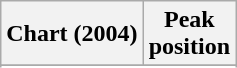<table class="wikitable sortable plainrowheaders" style="text-align:center">
<tr>
<th scope="col">Chart (2004)</th>
<th scope="col">Peak<br> position</th>
</tr>
<tr>
</tr>
<tr>
</tr>
<tr>
</tr>
</table>
